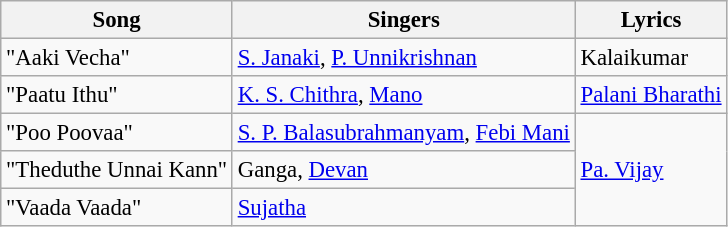<table class="wikitable" style="font-size:95%;">
<tr>
<th>Song</th>
<th>Singers</th>
<th>Lyrics</th>
</tr>
<tr>
<td>"Aaki Vecha"</td>
<td><a href='#'>S. Janaki</a>, <a href='#'>P. Unnikrishnan</a></td>
<td>Kalaikumar</td>
</tr>
<tr>
<td>"Paatu Ithu"</td>
<td><a href='#'>K. S. Chithra</a>, <a href='#'>Mano</a></td>
<td><a href='#'>Palani Bharathi</a></td>
</tr>
<tr>
<td>"Poo Poovaa"</td>
<td><a href='#'>S. P. Balasubrahmanyam</a>, <a href='#'>Febi Mani</a></td>
<td rowspan=3><a href='#'>Pa. Vijay</a></td>
</tr>
<tr>
<td>"Theduthe Unnai Kann"</td>
<td>Ganga, <a href='#'>Devan</a></td>
</tr>
<tr>
<td>"Vaada Vaada"</td>
<td><a href='#'>Sujatha</a></td>
</tr>
</table>
